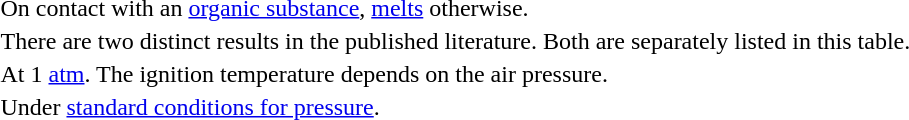<table>
<tr>
<td> On contact with an <a href='#'>organic substance</a>, <a href='#'>melts</a> otherwise.</td>
</tr>
<tr>
<td> There are two distinct results in the published literature. Both are separately listed in this table.</td>
</tr>
<tr>
<td> At 1 <a href='#'>atm</a>. The ignition temperature depends on the air pressure.</td>
</tr>
<tr>
<td>Under <a href='#'>standard conditions for pressure</a>.</td>
</tr>
</table>
